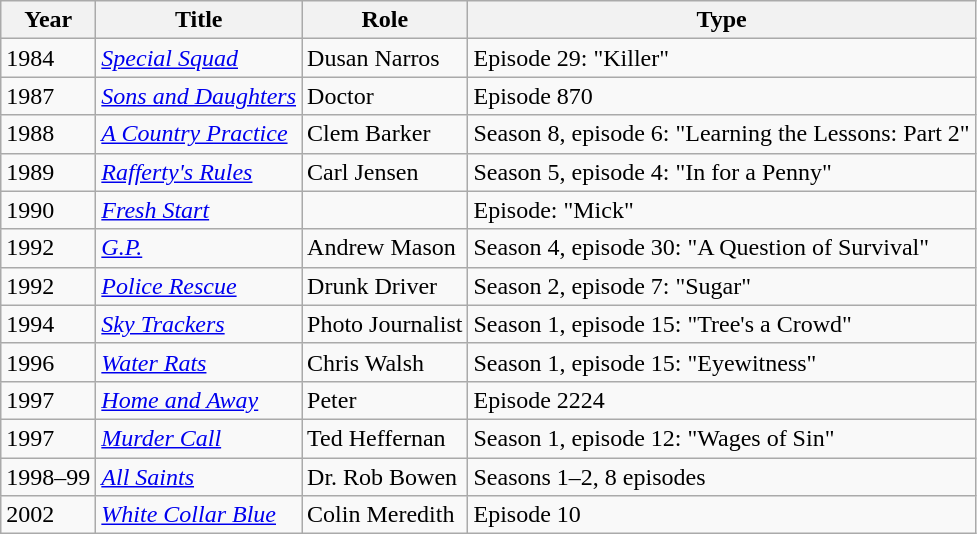<table class="wikitable">
<tr>
<th>Year</th>
<th>Title</th>
<th>Role</th>
<th>Type</th>
</tr>
<tr>
<td>1984</td>
<td><em><a href='#'>Special Squad</a></em></td>
<td>Dusan Narros</td>
<td>Episode 29: "Killer"</td>
</tr>
<tr>
<td>1987</td>
<td><em><a href='#'>Sons and Daughters</a></em></td>
<td>Doctor</td>
<td>Episode 870</td>
</tr>
<tr>
<td>1988</td>
<td><em><a href='#'>A Country Practice</a></em></td>
<td>Clem Barker</td>
<td>Season 8, episode 6: "Learning the Lessons: Part 2"</td>
</tr>
<tr>
<td>1989</td>
<td><em><a href='#'>Rafferty's Rules</a></em></td>
<td>Carl Jensen</td>
<td>Season 5, episode 4: "In for a Penny"</td>
</tr>
<tr>
<td>1990</td>
<td><em><a href='#'>Fresh Start</a></em></td>
<td></td>
<td>Episode: "Mick"</td>
</tr>
<tr>
<td>1992</td>
<td><em><a href='#'>G.P.</a></em></td>
<td>Andrew Mason</td>
<td>Season 4, episode 30: "A Question of Survival"</td>
</tr>
<tr>
<td>1992</td>
<td><em><a href='#'>Police Rescue</a></em></td>
<td>Drunk Driver</td>
<td>Season 2, episode 7: "Sugar"</td>
</tr>
<tr>
<td>1994</td>
<td><em><a href='#'>Sky Trackers</a></em></td>
<td>Photo Journalist</td>
<td>Season 1, episode 15: "Tree's a Crowd"</td>
</tr>
<tr>
<td>1996</td>
<td><em><a href='#'>Water Rats</a></em></td>
<td>Chris Walsh</td>
<td>Season 1, episode 15: "Eyewitness"</td>
</tr>
<tr>
<td>1997</td>
<td><em><a href='#'>Home and Away</a></em></td>
<td>Peter</td>
<td>Episode 2224</td>
</tr>
<tr>
<td>1997</td>
<td><em><a href='#'>Murder Call</a></em></td>
<td>Ted Heffernan</td>
<td>Season 1, episode 12: "Wages of Sin"</td>
</tr>
<tr>
<td>1998–99</td>
<td><em><a href='#'>All Saints</a></em></td>
<td>Dr. Rob Bowen</td>
<td>Seasons 1–2, 8 episodes</td>
</tr>
<tr>
<td>2002</td>
<td><em><a href='#'>White Collar Blue</a></em></td>
<td>Colin Meredith</td>
<td>Episode 10</td>
</tr>
</table>
